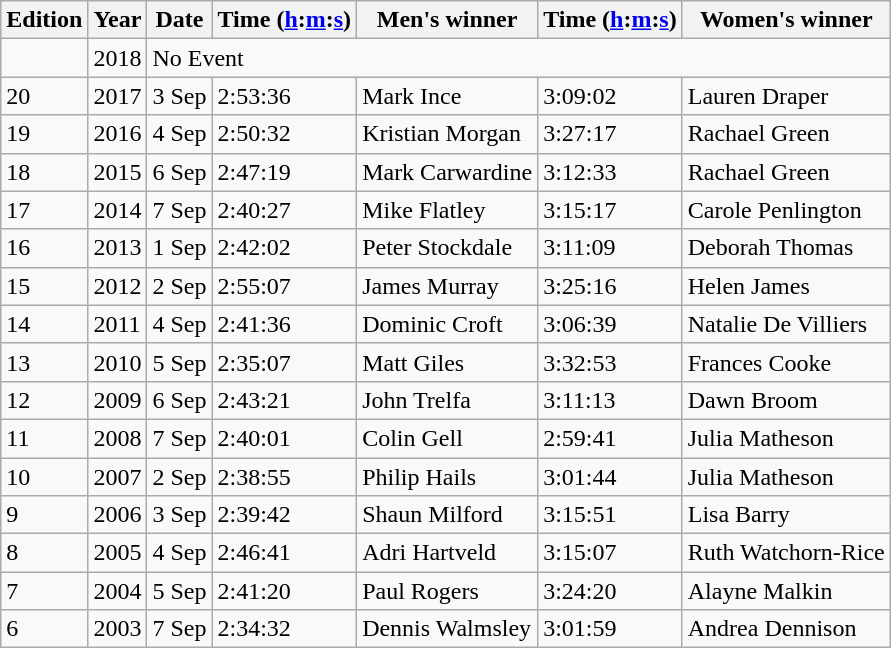<table class="wikitable sortable">
<tr>
<th>Edition</th>
<th class="unsortable">Year</th>
<th class="unsortable">Date</th>
<th>Time  (<a href='#'>h</a>:<a href='#'>m</a>:<a href='#'>s</a>)</th>
<th>Men's winner</th>
<th>Time (<a href='#'>h</a>:<a href='#'>m</a>:<a href='#'>s</a>)</th>
<th>Women's winner</th>
</tr>
<tr>
<td></td>
<td>2018</td>
<td colspan="5">No Event </td>
</tr>
<tr>
<td>20</td>
<td>2017</td>
<td>3 Sep</td>
<td>2:53:36</td>
<td>Mark Ince</td>
<td>3:09:02</td>
<td>Lauren Draper</td>
</tr>
<tr>
<td>19</td>
<td>2016</td>
<td>4 Sep</td>
<td>2:50:32</td>
<td>Kristian Morgan</td>
<td>3:27:17</td>
<td>Rachael Green </td>
</tr>
<tr>
<td>18</td>
<td>2015</td>
<td>6 Sep</td>
<td>2:47:19</td>
<td>Mark Carwardine</td>
<td>3:12:33</td>
<td>Rachael Green </td>
</tr>
<tr>
<td>17</td>
<td>2014</td>
<td>7 Sep</td>
<td>2:40:27</td>
<td>Mike Flatley</td>
<td>3:15:17</td>
<td>Carole Penlington</td>
</tr>
<tr>
<td>16</td>
<td>2013</td>
<td>1 Sep</td>
<td>2:42:02</td>
<td>Peter Stockdale</td>
<td>3:11:09</td>
<td>Deborah Thomas</td>
</tr>
<tr>
<td>15</td>
<td>2012</td>
<td>2 Sep</td>
<td>2:55:07</td>
<td>James Murray</td>
<td>3:25:16</td>
<td>Helen James</td>
</tr>
<tr>
<td>14</td>
<td>2011</td>
<td>4 Sep</td>
<td>2:41:36</td>
<td>Dominic Croft</td>
<td>3:06:39</td>
<td>Natalie De Villiers </td>
</tr>
<tr>
<td>13</td>
<td>2010</td>
<td>5 Sep</td>
<td>2:35:07</td>
<td>Matt Giles</td>
<td>3:32:53</td>
<td>Frances Cooke</td>
</tr>
<tr>
<td>12</td>
<td>2009</td>
<td>6 Sep</td>
<td>2:43:21</td>
<td>John Trelfa</td>
<td>3:11:13</td>
<td>Dawn Broom</td>
</tr>
<tr>
<td>11</td>
<td>2008</td>
<td>7 Sep</td>
<td>2:40:01</td>
<td>Colin Gell</td>
<td>2:59:41</td>
<td>Julia Matheson </td>
</tr>
<tr>
<td>10</td>
<td>2007</td>
<td>2 Sep</td>
<td>2:38:55</td>
<td>Philip Hails</td>
<td>3:01:44</td>
<td>Julia Matheson </td>
</tr>
<tr>
<td>9</td>
<td>2006</td>
<td>3 Sep</td>
<td>2:39:42</td>
<td>Shaun Milford</td>
<td>3:15:51</td>
<td>Lisa Barry </td>
</tr>
<tr>
<td>8</td>
<td>2005</td>
<td>4 Sep</td>
<td>2:46:41</td>
<td>Adri Hartveld</td>
<td>3:15:07</td>
<td>Ruth Watchorn-Rice </td>
</tr>
<tr>
<td>7</td>
<td>2004</td>
<td>5 Sep</td>
<td>2:41:20</td>
<td>Paul Rogers</td>
<td>3:24:20</td>
<td>Alayne Malkin </td>
</tr>
<tr>
<td>6</td>
<td>2003</td>
<td>7 Sep</td>
<td>2:34:32</td>
<td>Dennis Walmsley</td>
<td>3:01:59</td>
<td>Andrea Dennison</td>
</tr>
</table>
